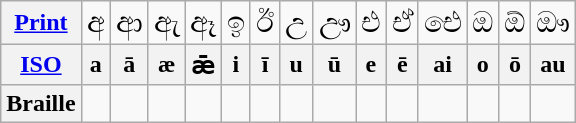<table class="wikitable Unicode" style="text-align:center;">
<tr>
<th><a href='#'>Print</a></th>
<td><big>අ</big></td>
<td><big>ආ</big></td>
<td><big>ඇ</big></td>
<td><big>ඈ</big></td>
<td><big>ඉ</big></td>
<td><big>ඊ</big></td>
<td><big>උ</big></td>
<td><big>ඌ</big></td>
<td><big>එ</big></td>
<td><big>ඒ</big></td>
<td><big>ඓ</big></td>
<td><big>ඔ</big></td>
<td><big>ඕ</big></td>
<td><big>ඖ</big></td>
</tr>
<tr>
<th><a href='#'>ISO</a></th>
<th>a</th>
<th>ā</th>
<th>æ</th>
<th>ǣ</th>
<th>i</th>
<th>ī</th>
<th>u</th>
<th>ū</th>
<th>e</th>
<th>ē</th>
<th>ai</th>
<th>o</th>
<th>ō</th>
<th>au</th>
</tr>
<tr>
<th>Braille</th>
<td></td>
<td></td>
<td></td>
<td></td>
<td></td>
<td></td>
<td></td>
<td></td>
<td></td>
<td></td>
<td></td>
<td></td>
<td></td>
<td></td>
</tr>
</table>
